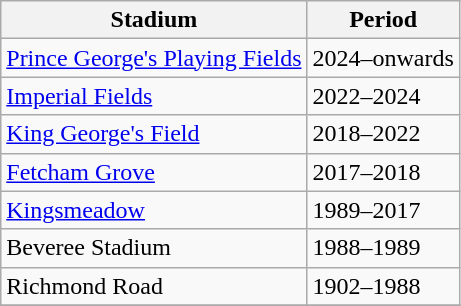<table class="wikitable">
<tr>
<th>Stadium</th>
<th>Period</th>
</tr>
<tr>
<td><a href='#'>Prince George's Playing Fields</a></td>
<td>2024–onwards</td>
</tr>
<tr>
<td><a href='#'>Imperial Fields</a></td>
<td>2022–2024</td>
</tr>
<tr>
<td><a href='#'>King George's Field</a></td>
<td>2018–2022</td>
</tr>
<tr>
<td><a href='#'>Fetcham Grove</a></td>
<td>2017–2018</td>
</tr>
<tr>
<td><a href='#'>Kingsmeadow</a></td>
<td>1989–2017</td>
</tr>
<tr>
<td>Beveree Stadium</td>
<td>1988–1989</td>
</tr>
<tr>
<td>Richmond Road</td>
<td>1902–1988</td>
</tr>
<tr>
</tr>
</table>
